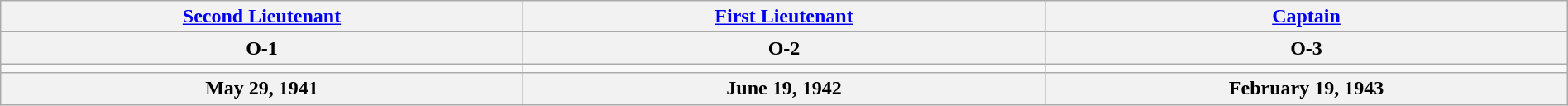<table class="wikitable"  style=" margin:auto; width:100%;">
<tr>
<th><a href='#'>Second Lieutenant</a></th>
<th><a href='#'>First Lieutenant</a></th>
<th><a href='#'>Captain</a></th>
</tr>
<tr>
<th>O-1</th>
<th>O-2</th>
<th>O-3</th>
</tr>
<tr>
<td style="text-align:center; width:16%;"></td>
<td style="text-align:center; width:16%;"></td>
<td style="text-align:center; width:16%;"></td>
</tr>
<tr>
<th>May 29, 1941</th>
<th>June 19, 1942</th>
<th>February 19, 1943</th>
</tr>
</table>
